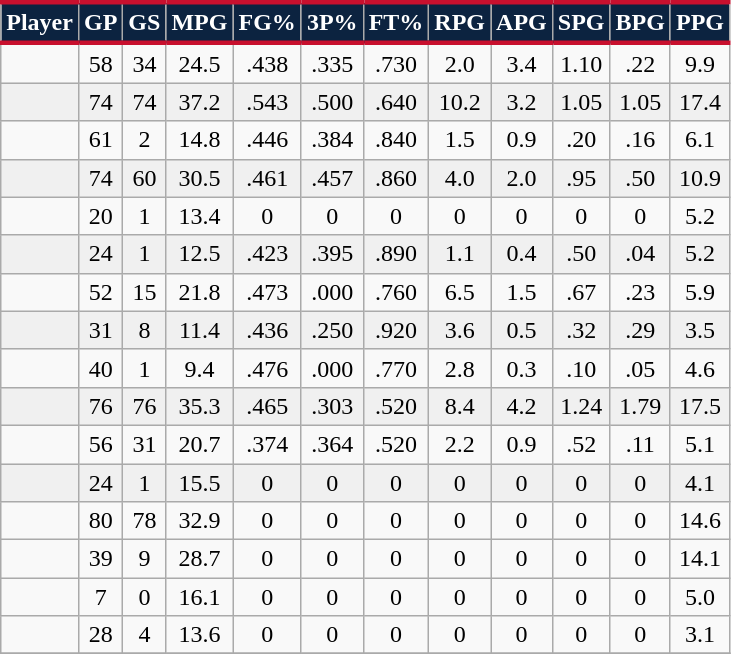<table class="wikitable sortable" style="text-align:right;">
<tr>
<th style="background:#0C2340; color:#FFFFFF; border-top:#C8102E 3px solid; border-bottom:#C8102E 3px solid;">Player</th>
<th style="background:#0C2340; color:#FFFFFF; border-top:#C8102E 3px solid; border-bottom:#C8102E 3px solid;">GP</th>
<th style="background:#0C2340; color:#FFFFFF; border-top:#C8102E 3px solid; border-bottom:#C8102E 3px solid;">GS</th>
<th style="background:#0C2340; color:#FFFFFF; border-top:#C8102E 3px solid; border-bottom:#C8102E 3px solid;">MPG</th>
<th style="background:#0C2340; color:#FFFFFF; border-top:#C8102E 3px solid; border-bottom:#C8102E 3px solid;">FG%</th>
<th style="background:#0C2340; color:#FFFFFF; border-top:#C8102E 3px solid; border-bottom:#C8102E 3px solid;">3P%</th>
<th style="background:#0C2340; color:#FFFFFF; border-top:#C8102E 3px solid; border-bottom:#C8102E 3px solid;">FT%</th>
<th style="background:#0C2340; color:#FFFFFF; border-top:#C8102E 3px solid; border-bottom:#C8102E 3px solid;">RPG</th>
<th style="background:#0C2340; color:#FFFFFF; border-top:#C8102E 3px solid; border-bottom:#C8102E 3px solid;">APG</th>
<th style="background:#0C2340; color:#FFFFFF; border-top:#C8102E 3px solid; border-bottom:#C8102E 3px solid;">SPG</th>
<th style="background:#0C2340; color:#FFFFFF; border-top:#C8102E 3px solid; border-bottom:#C8102E 3px solid;">BPG</th>
<th style="background:#0C2340; color:#FFFFFF; border-top:#C8102E 3px solid; border-bottom:#C8102E 3px solid;">PPG</th>
</tr>
<tr align="center" bgcolor="">
<td></td>
<td>58</td>
<td>34</td>
<td>24.5</td>
<td>.438</td>
<td>.335</td>
<td>.730</td>
<td>2.0</td>
<td>3.4</td>
<td>1.10</td>
<td>.22</td>
<td>9.9</td>
</tr>
<tr align="center" bgcolor="#f0f0f0">
<td></td>
<td>74</td>
<td>74</td>
<td>37.2</td>
<td>.543</td>
<td>.500</td>
<td>.640</td>
<td>10.2</td>
<td>3.2</td>
<td>1.05</td>
<td>1.05</td>
<td>17.4</td>
</tr>
<tr align="center" bgcolor="">
<td></td>
<td>61</td>
<td>2</td>
<td>14.8</td>
<td>.446</td>
<td>.384</td>
<td>.840</td>
<td>1.5</td>
<td>0.9</td>
<td>.20</td>
<td>.16</td>
<td>6.1</td>
</tr>
<tr align="center" bgcolor="#f0f0f0">
<td></td>
<td>74</td>
<td>60</td>
<td>30.5</td>
<td>.461</td>
<td>.457</td>
<td>.860</td>
<td>4.0</td>
<td>2.0</td>
<td>.95</td>
<td>.50</td>
<td>10.9</td>
</tr>
<tr align="center" bgcolor="">
<td></td>
<td>20</td>
<td>1</td>
<td>13.4</td>
<td>0</td>
<td>0</td>
<td>0</td>
<td>0</td>
<td>0</td>
<td>0</td>
<td>0</td>
<td>5.2</td>
</tr>
<tr align="center" bgcolor="#f0f0f0">
<td></td>
<td>24</td>
<td>1</td>
<td>12.5</td>
<td>.423</td>
<td>.395</td>
<td>.890</td>
<td>1.1</td>
<td>0.4</td>
<td>.50</td>
<td>.04</td>
<td>5.2</td>
</tr>
<tr align="center" bgcolor="">
<td></td>
<td>52</td>
<td>15</td>
<td>21.8</td>
<td>.473</td>
<td>.000</td>
<td>.760</td>
<td>6.5</td>
<td>1.5</td>
<td>.67</td>
<td>.23</td>
<td>5.9</td>
</tr>
<tr align="center" bgcolor="#f0f0f0">
<td></td>
<td>31</td>
<td>8</td>
<td>11.4</td>
<td>.436</td>
<td>.250</td>
<td>.920</td>
<td>3.6</td>
<td>0.5</td>
<td>.32</td>
<td>.29</td>
<td>3.5</td>
</tr>
<tr align="center" bgcolor="">
<td></td>
<td>40</td>
<td>1</td>
<td>9.4</td>
<td>.476</td>
<td>.000</td>
<td>.770</td>
<td>2.8</td>
<td>0.3</td>
<td>.10</td>
<td>.05</td>
<td>4.6</td>
</tr>
<tr align="center" bgcolor="#f0f0f0">
<td></td>
<td>76</td>
<td>76</td>
<td>35.3</td>
<td>.465</td>
<td>.303</td>
<td>.520</td>
<td>8.4</td>
<td>4.2</td>
<td>1.24</td>
<td>1.79</td>
<td>17.5</td>
</tr>
<tr align="center" bgcolor="">
<td></td>
<td>56</td>
<td>31</td>
<td>20.7</td>
<td>.374</td>
<td>.364</td>
<td>.520</td>
<td>2.2</td>
<td>0.9</td>
<td>.52</td>
<td>.11</td>
<td>5.1</td>
</tr>
<tr align="center" bgcolor="#f0f0f0">
<td></td>
<td>24</td>
<td>1</td>
<td>15.5</td>
<td>0</td>
<td>0</td>
<td>0</td>
<td>0</td>
<td>0</td>
<td>0</td>
<td>0</td>
<td>4.1</td>
</tr>
<tr align="center" bgcolor="">
<td></td>
<td>80</td>
<td>78</td>
<td>32.9</td>
<td>0</td>
<td>0</td>
<td>0</td>
<td>0</td>
<td>0</td>
<td>0</td>
<td>0</td>
<td>14.6</td>
</tr>
<tr align="center" bgcolor="">
<td></td>
<td>39</td>
<td>9</td>
<td>28.7</td>
<td>0</td>
<td>0</td>
<td>0</td>
<td>0</td>
<td>0</td>
<td>0</td>
<td>0</td>
<td>14.1</td>
</tr>
<tr align="center" bgcolor="""#f0f0f0">
<td></td>
<td>7</td>
<td>0</td>
<td>16.1</td>
<td>0</td>
<td>0</td>
<td>0</td>
<td>0</td>
<td>0</td>
<td>0</td>
<td>0</td>
<td>5.0</td>
</tr>
<tr align="center" bgcolor="">
<td></td>
<td>28</td>
<td>4</td>
<td>13.6</td>
<td>0</td>
<td>0</td>
<td>0</td>
<td>0</td>
<td>0</td>
<td>0</td>
<td>0</td>
<td>3.1</td>
</tr>
<tr align="center" bgcolor="""#f0f0f0">
</tr>
</table>
